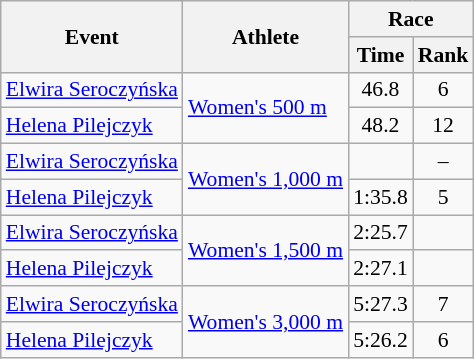<table class="wikitable" border="1" style="font-size:90%">
<tr>
<th rowspan=2>Event</th>
<th rowspan=2>Athlete</th>
<th colspan=2>Race</th>
</tr>
<tr>
<th>Time</th>
<th>Rank</th>
</tr>
<tr>
<td><a href='#'>Elwira Seroczyńska</a></td>
<td rowspan="2"><a href='#'>Women's 500 m</a></td>
<td align=center>46.8</td>
<td align=center>6</td>
</tr>
<tr>
<td><a href='#'>Helena Pilejczyk</a></td>
<td align=center>48.2</td>
<td align=center>12</td>
</tr>
<tr>
<td><a href='#'>Elwira Seroczyńska</a></td>
<td rowspan="2"><a href='#'>Women's 1,000 m</a></td>
<td align=center></td>
<td align=center>–</td>
</tr>
<tr>
<td><a href='#'>Helena Pilejczyk</a></td>
<td align=center>1:35.8</td>
<td align=center>5</td>
</tr>
<tr>
<td><a href='#'>Elwira Seroczyńska</a></td>
<td rowspan="2"><a href='#'>Women's 1,500 m</a></td>
<td align=center>2:25.7</td>
<td align=center></td>
</tr>
<tr>
<td><a href='#'>Helena Pilejczyk</a></td>
<td align=center>2:27.1</td>
<td align=center></td>
</tr>
<tr>
<td><a href='#'>Elwira Seroczyńska</a></td>
<td rowspan="2"><a href='#'>Women's 3,000 m</a></td>
<td align=center>5:27.3</td>
<td align=center>7</td>
</tr>
<tr>
<td><a href='#'>Helena Pilejczyk</a></td>
<td align=center>5:26.2</td>
<td align=center>6</td>
</tr>
</table>
